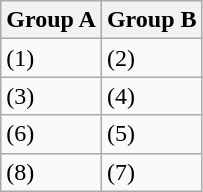<table class="wikitable">
<tr>
<th width="50%">Group A</th>
<th width="50%">Group B</th>
</tr>
<tr>
<td> (1)</td>
<td> (2)</td>
</tr>
<tr>
<td> (3)</td>
<td> (4)</td>
</tr>
<tr>
<td> (6)</td>
<td> (5)</td>
</tr>
<tr>
<td> (8)</td>
<td> (7)</td>
</tr>
</table>
